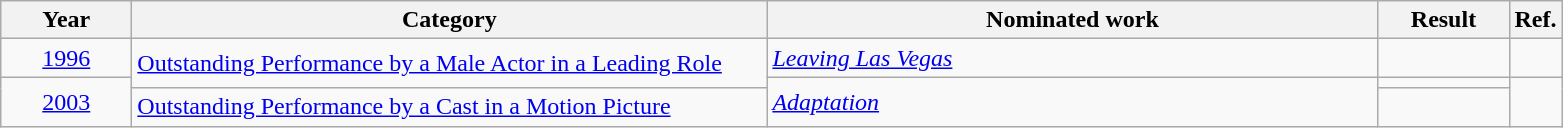<table class=wikitable>
<tr>
<th scope="col" style="width:5em;">Year</th>
<th scope="col" style="width:26em;">Category</th>
<th scope="col" style="width:25em;">Nominated work</th>
<th scope="col" style="width:5em;">Result</th>
<th>Ref.</th>
</tr>
<tr>
<td style="text-align:center;"><a href='#'>1996</a></td>
<td rowspan="2"><a href='#'>Outstanding Performance by a Male Actor in a Leading Role</a></td>
<td><em><a href='#'>Leaving Las Vegas</a></em></td>
<td></td>
<td style="text-align:center;"></td>
</tr>
<tr>
<td style="text-align:center;", rowspan="2"><a href='#'>2003</a></td>
<td rowspan="2"><em><a href='#'>Adaptation</a></em></td>
<td></td>
<td style="text-align:center;" rowspan="2"></td>
</tr>
<tr>
<td><a href='#'>Outstanding Performance by a Cast in a Motion Picture</a></td>
<td></td>
</tr>
</table>
